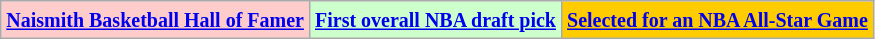<table class="wikitable">
<tr>
<td bgcolor="#FFCCCC"><small><strong><a href='#'>Naismith Basketball Hall of Famer</a></strong></small></td>
<td bgcolor="#CCFFCC"><small><strong><a href='#'> First overall NBA draft pick</a></strong></small></td>
<td bgcolor="FFCC00"><small><strong><a href='#'> Selected for an NBA All-Star Game</a></strong></small></td>
</tr>
</table>
